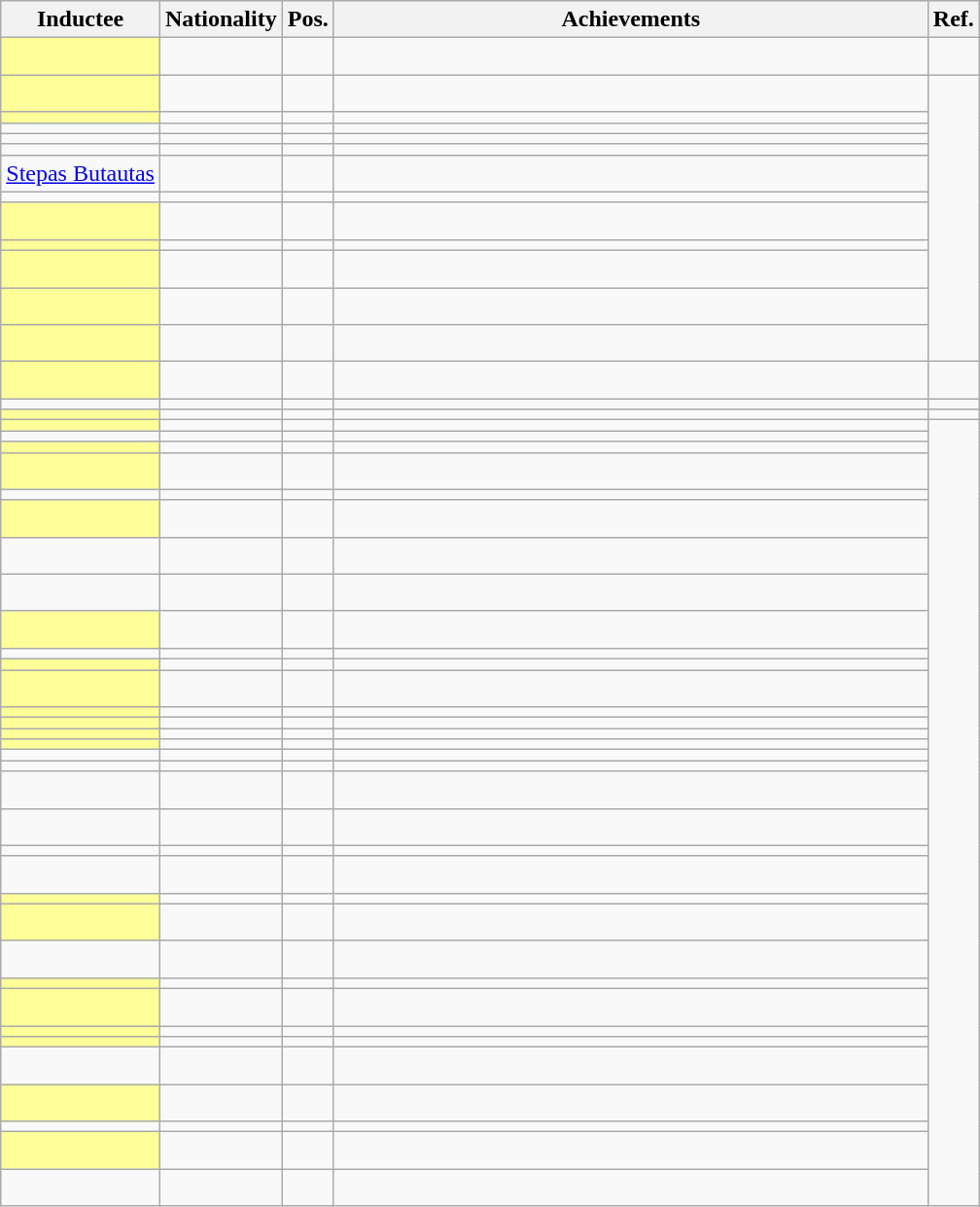<table class="wikitable sortable" style="text-align:left">
<tr>
<th>Inductee</th>
<th>Nationality</th>
<th>Pos.</th>
<th class="unsortable" width="400px">Achievements</th>
<th class="unsortable">Ref.</th>
</tr>
<tr>
<td style="background:#ff9;"></td>
<td><br></td>
<td></td>
<td></td>
<td></td>
</tr>
<tr>
<td style="background:#ff9;"></td>
<td><br></td>
<td></td>
<td></td>
</tr>
<tr>
<td style="background:#ff9;"></td>
<td></td>
<td></td>
<td></td>
</tr>
<tr>
<td></td>
<td></td>
<td></td>
<td></td>
</tr>
<tr>
<td></td>
<td></td>
<td></td>
<td></td>
</tr>
<tr>
<td></td>
<td></td>
<td></td>
<td></td>
</tr>
<tr>
<td><a href='#'>Stepas Butautas</a></td>
<td><br></td>
<td></td>
<td></td>
</tr>
<tr>
<td></td>
<td></td>
<td></td>
<td></td>
</tr>
<tr>
<td style="background:#ff9;"></td>
<td><br></td>
<td></td>
<td></td>
</tr>
<tr>
<td style="background:#ff9;"></td>
<td></td>
<td></td>
<td></td>
</tr>
<tr>
<td style="background:#ff9;"></td>
<td><br></td>
<td></td>
<td></td>
</tr>
<tr>
<td style="background:#ff9;"></td>
<td><br></td>
<td></td>
<td></td>
</tr>
<tr>
<td style="background:#ff9;"></td>
<td><br></td>
<td></td>
<td></td>
</tr>
<tr>
<td style="background:#ff9;"></td>
<td><br></td>
<td></td>
<td></td>
<td></td>
</tr>
<tr>
<td></td>
<td></td>
<td></td>
<td></td>
</tr>
<tr>
<td style="background:#ff9;"></td>
<td></td>
<td></td>
<td></td>
<td></td>
</tr>
<tr>
<td style="background:#ff9;"></td>
<td></td>
<td></td>
<td></td>
</tr>
<tr>
<td></td>
<td></td>
<td></td>
<td></td>
</tr>
<tr>
<td style="background:#ff9;"></td>
<td></td>
<td></td>
<td></td>
</tr>
<tr>
<td style="background:#ff9;"></td>
<td><br></td>
<td></td>
<td></td>
</tr>
<tr>
<td></td>
<td></td>
<td></td>
<td></td>
</tr>
<tr>
<td style="background:#ff9;"></td>
<td><br></td>
<td></td>
<td></td>
</tr>
<tr>
<td></td>
<td><br></td>
<td></td>
<td></td>
</tr>
<tr>
<td></td>
<td><br></td>
<td></td>
<td></td>
</tr>
<tr>
<td style="background:#ff9;"></td>
<td><br></td>
<td></td>
<td></td>
</tr>
<tr>
<td></td>
<td></td>
<td></td>
<td></td>
</tr>
<tr>
<td style="background:#ff9;"></td>
<td></td>
<td></td>
<td></td>
</tr>
<tr>
<td style="background:#ff9;"></td>
<td><br></td>
<td></td>
<td></td>
</tr>
<tr>
<td style="background:#ff9;"></td>
<td></td>
<td></td>
<td></td>
</tr>
<tr>
<td style="background:#ff9;"></td>
<td></td>
<td></td>
<td></td>
</tr>
<tr>
<td style="background:#ff9;"></td>
<td></td>
<td></td>
<td></td>
</tr>
<tr>
<td style="background:#ff9;"></td>
<td></td>
<td></td>
<td></td>
</tr>
<tr>
<td></td>
<td></td>
<td></td>
<td></td>
</tr>
<tr>
<td></td>
<td></td>
<td></td>
<td></td>
</tr>
<tr>
<td></td>
<td><br></td>
<td></td>
<td></td>
</tr>
<tr>
<td></td>
<td><br></td>
<td></td>
<td></td>
</tr>
<tr>
<td></td>
<td></td>
<td></td>
<td></td>
</tr>
<tr>
<td></td>
<td><br></td>
<td></td>
<td></td>
</tr>
<tr>
<td style="background:#ff9;"></td>
<td></td>
<td></td>
<td></td>
</tr>
<tr>
<td style="background:#ff9;"></td>
<td><br></td>
<td></td>
<td></td>
</tr>
<tr>
<td></td>
<td><br></td>
<td></td>
<td></td>
</tr>
<tr>
<td style="background:#ff9;"></td>
<td></td>
<td></td>
<td></td>
</tr>
<tr>
<td style="background:#ff9;"></td>
<td><br></td>
<td></td>
<td></td>
</tr>
<tr>
<td style="background:#ff9;"></td>
<td></td>
<td></td>
<td></td>
</tr>
<tr>
<td style="background:#ff9;"></td>
<td></td>
<td></td>
<td></td>
</tr>
<tr>
<td></td>
<td><br></td>
<td></td>
<td></td>
</tr>
<tr>
<td style="background:#ff9;"></td>
<td><br></td>
<td></td>
<td></td>
</tr>
<tr>
<td></td>
<td></td>
<td></td>
<td></td>
</tr>
<tr>
<td style="background:#ff9;"></td>
<td><br></td>
<td></td>
<td></td>
</tr>
<tr>
<td></td>
<td><br></td>
<td></td>
<td></td>
</tr>
</table>
